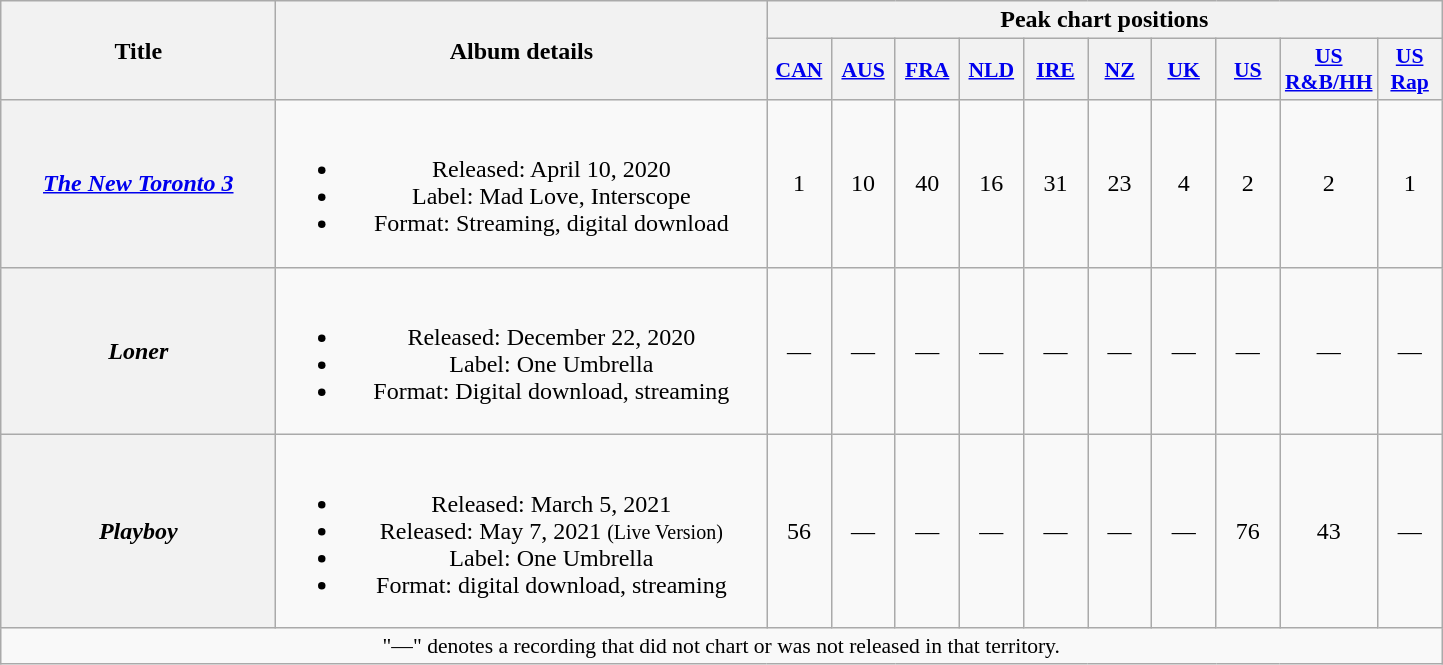<table class="wikitable plainrowheaders" style="text-align:center;">
<tr>
<th scope="col" rowspan="2" style="width:11em;">Title</th>
<th scope="col" rowspan="2" style="width:20em;">Album details</th>
<th scope="col" colspan="10">Peak chart positions</th>
</tr>
<tr>
<th scope="col" style="width:2.5em;font-size:90%;"><a href='#'>CAN</a><br></th>
<th scope="col" style="width:2.5em;font-size:90%;"><a href='#'>AUS</a><br></th>
<th scope="col" style="width:2.5em;font-size:90%;"><a href='#'>FRA</a><br></th>
<th scope="col" style="width:2.5em;font-size:90%;"><a href='#'>NLD</a><br></th>
<th scope="col" style="width:2.5em;font-size:90%;"><a href='#'>IRE</a><br></th>
<th scope="col" style="width:2.5em;font-size:90%;"><a href='#'>NZ</a><br></th>
<th scope="col" style="width:2.5em;font-size:90%;"><a href='#'>UK</a><br></th>
<th scope="col" style="width:2.5em;font-size:90%;"><a href='#'>US</a><br></th>
<th scope="col" style="width:2.5em;font-size:90%;"><a href='#'>US R&B/HH</a><br></th>
<th scope="col" style="width:2.5em;font-size:90%;"><a href='#'>US Rap</a><br></th>
</tr>
<tr>
<th scope="row"><em><a href='#'>The New Toronto 3</a></em></th>
<td><br><ul><li>Released: April 10, 2020</li><li>Label: Mad Love, Interscope</li><li>Format: Streaming, digital download</li></ul></td>
<td>1</td>
<td>10</td>
<td>40</td>
<td>16</td>
<td>31</td>
<td>23</td>
<td>4</td>
<td>2</td>
<td>2</td>
<td>1</td>
</tr>
<tr>
<th scope="row"><em>Loner</em></th>
<td><br><ul><li>Released: December 22, 2020</li><li>Label: One Umbrella</li><li>Format: Digital download, streaming</li></ul></td>
<td>—</td>
<td>—</td>
<td>—</td>
<td>—</td>
<td>—</td>
<td>—</td>
<td>—</td>
<td>—</td>
<td>—</td>
<td>—</td>
</tr>
<tr>
<th scope="row"><em>Playboy</em></th>
<td><br><ul><li>Released: March 5, 2021</li><li>Released: May 7, 2021 <small>(Live Version)</small></li><li>Label: One Umbrella</li><li>Format: digital download, streaming</li></ul></td>
<td>56</td>
<td>—</td>
<td>—</td>
<td>—</td>
<td>—</td>
<td>—</td>
<td>—</td>
<td>76</td>
<td>43</td>
<td>—</td>
</tr>
<tr>
<td colspan="12" style="font-size:90%">"—" denotes a recording that did not chart or was not released in that territory.</td>
</tr>
</table>
